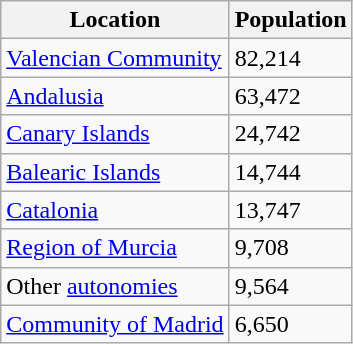<table class="wikitable">
<tr>
<th>Location</th>
<th>Population</th>
</tr>
<tr>
<td><a href='#'>Valencian Community</a></td>
<td>82,214</td>
</tr>
<tr>
<td><a href='#'>Andalusia</a></td>
<td>63,472</td>
</tr>
<tr>
<td><a href='#'>Canary Islands</a></td>
<td>24,742</td>
</tr>
<tr>
<td><a href='#'>Balearic Islands</a></td>
<td>14,744</td>
</tr>
<tr>
<td><a href='#'>Catalonia</a></td>
<td>13,747</td>
</tr>
<tr>
<td><a href='#'>Region of Murcia</a></td>
<td>9,708</td>
</tr>
<tr>
<td>Other <a href='#'>autonomies</a></td>
<td>9,564</td>
</tr>
<tr>
<td><a href='#'>Community of Madrid</a></td>
<td>6,650</td>
</tr>
</table>
